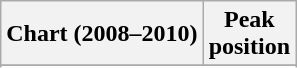<table class="wikitable sortable plainrowheaders" style="text-align:center">
<tr>
<th scope="col">Chart (2008–2010)</th>
<th scope="col">Peak<br>position</th>
</tr>
<tr>
</tr>
<tr>
</tr>
<tr>
</tr>
<tr>
</tr>
</table>
